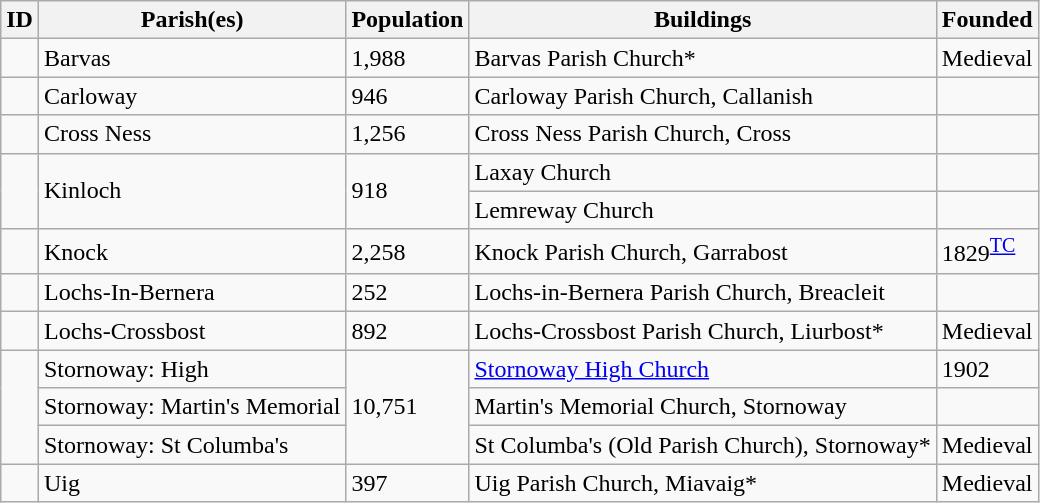<table class="wikitable">
<tr>
<th>ID</th>
<th>Parish(es)</th>
<th>Population</th>
<th>Buildings</th>
<th>Founded</th>
</tr>
<tr>
<td></td>
<td>Barvas</td>
<td>1,988</td>
<td>Barvas Parish Church*</td>
<td>Medieval</td>
</tr>
<tr>
<td></td>
<td>Carloway</td>
<td>946</td>
<td>Carloway Parish Church, Callanish</td>
<td></td>
</tr>
<tr>
<td></td>
<td>Cross Ness</td>
<td>1,256</td>
<td>Cross Ness Parish Church, Cross</td>
<td></td>
</tr>
<tr>
<td rowspan="2"></td>
<td rowspan="2">Kinloch</td>
<td rowspan="2">918</td>
<td>Laxay Church</td>
<td></td>
</tr>
<tr>
<td>Lemreway Church</td>
<td></td>
</tr>
<tr>
<td></td>
<td>Knock</td>
<td>2,258</td>
<td>Knock Parish Church, Garrabost</td>
<td>1829<sup><a href='#'>TC</a></sup></td>
</tr>
<tr>
<td></td>
<td>Lochs-In-Bernera</td>
<td>252</td>
<td>Lochs-in-Bernera Parish Church, Breacleit</td>
<td></td>
</tr>
<tr>
<td></td>
<td>Lochs-Crossbost</td>
<td>892</td>
<td>Lochs-Crossbost Parish Church, Liurbost*</td>
<td>Medieval</td>
</tr>
<tr>
<td rowspan="3"></td>
<td>Stornoway: High</td>
<td rowspan="3">10,751</td>
<td><a href='#'>Stornoway High Church</a></td>
<td>1902</td>
</tr>
<tr>
<td>Stornoway: Martin's Memorial</td>
<td>Martin's Memorial Church, Stornoway</td>
<td></td>
</tr>
<tr>
<td>Stornoway: St Columba's</td>
<td>St Columba's (Old Parish Church), Stornoway*</td>
<td>Medieval</td>
</tr>
<tr>
<td></td>
<td>Uig</td>
<td>397</td>
<td>Uig Parish Church, Miavaig*</td>
<td>Medieval</td>
</tr>
</table>
